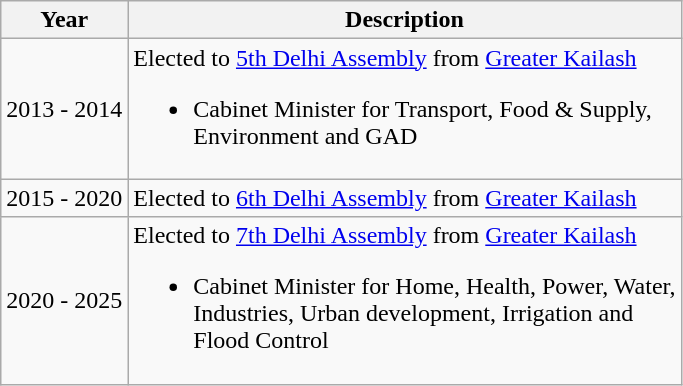<table class="wikitable">
<tr>
<th>Year</th>
<th>Description</th>
</tr>
<tr>
<td>2013 - 2014</td>
<td>Elected to <a href='#'>5th Delhi Assembly</a> from <a href='#'>Greater Kailash</a><br><ul><li>Cabinet Minister for Transport, Food & Supply,<br> Environment and GAD </li></ul></td>
</tr>
<tr>
<td>2015 - 2020</td>
<td>Elected to <a href='#'>6th Delhi Assembly</a> from <a href='#'>Greater Kailash</a></td>
</tr>
<tr>
<td>2020 - 2025</td>
<td>Elected to <a href='#'>7th Delhi Assembly</a> from <a href='#'>Greater Kailash</a><br><ul><li>Cabinet Minister for Home, Health, Power, Water, <br> Industries, Urban development, Irrigation and <br> Flood Control </li></ul></td>
</tr>
</table>
